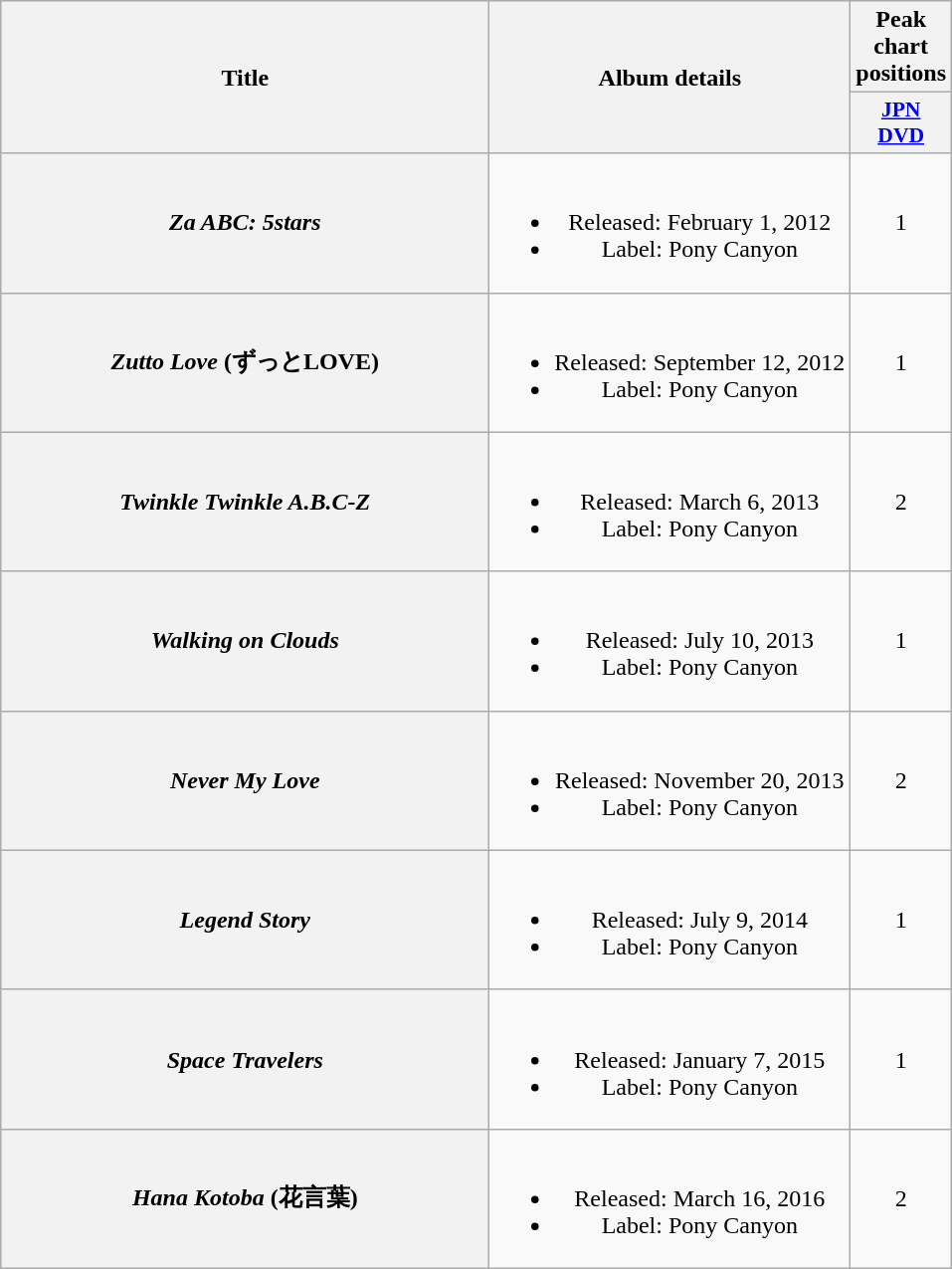<table class="wikitable plainrowheaders" style="text-align:center;">
<tr>
<th rowspan="2" style="width:20em;">Title</th>
<th rowspan="2">Album details</th>
<th colspan="1">Peak chart positions</th>
</tr>
<tr>
<th scope="col" style="width:2.5em;font-size:90%;"><a href='#'>JPN<br>DVD</a><br></th>
</tr>
<tr>
<th scope="row"><em>Za ABC: 5stars</em></th>
<td><br><ul><li>Released: February 1, 2012</li><li>Label: Pony Canyon</li></ul></td>
<td>1</td>
</tr>
<tr>
<th scope="row"><em>Zutto Love</em> (ずっとLOVE)</th>
<td><br><ul><li>Released: September 12, 2012</li><li>Label: Pony Canyon</li></ul></td>
<td>1</td>
</tr>
<tr>
<th scope="row"><em>Twinkle Twinkle A.B.C-Z</em></th>
<td><br><ul><li>Released: March 6, 2013</li><li>Label: Pony Canyon</li></ul></td>
<td>2</td>
</tr>
<tr>
<th scope="row"><em>Walking on Clouds</em></th>
<td><br><ul><li>Released: July 10, 2013</li><li>Label: Pony Canyon</li></ul></td>
<td>1</td>
</tr>
<tr>
<th scope="row"><em>Never My Love</em></th>
<td><br><ul><li>Released: November 20, 2013</li><li>Label: Pony Canyon</li></ul></td>
<td>2</td>
</tr>
<tr>
<th scope="row"><em>Legend Story</em></th>
<td><br><ul><li>Released: July 9, 2014</li><li>Label: Pony Canyon</li></ul></td>
<td>1</td>
</tr>
<tr>
<th scope="row"><em>Space Travelers</em></th>
<td><br><ul><li>Released: January 7, 2015</li><li>Label: Pony Canyon</li></ul></td>
<td>1</td>
</tr>
<tr>
<th scope="row"><em>Hana Kotoba</em> (花言葉)</th>
<td><br><ul><li>Released: March 16, 2016</li><li>Label: Pony Canyon</li></ul></td>
<td>2</td>
</tr>
</table>
